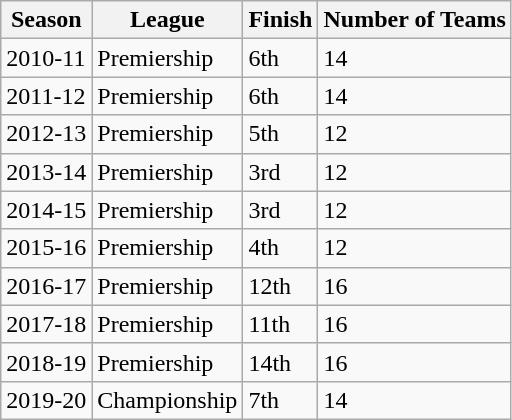<table class="wikitable sortable">
<tr>
<th>Season</th>
<th>League</th>
<th>Finish</th>
<th>Number of Teams</th>
</tr>
<tr>
<td>2010-11</td>
<td>Premiership</td>
<td>6th</td>
<td>14</td>
</tr>
<tr>
<td>2011-12</td>
<td>Premiership</td>
<td>6th</td>
<td>14</td>
</tr>
<tr>
<td>2012-13</td>
<td>Premiership</td>
<td>5th</td>
<td>12</td>
</tr>
<tr>
<td>2013-14</td>
<td>Premiership</td>
<td>3rd</td>
<td>12</td>
</tr>
<tr>
<td>2014-15</td>
<td>Premiership</td>
<td>3rd</td>
<td>12</td>
</tr>
<tr>
<td>2015-16</td>
<td>Premiership</td>
<td>4th</td>
<td>12</td>
</tr>
<tr>
<td>2016-17</td>
<td>Premiership</td>
<td>12th</td>
<td>16</td>
</tr>
<tr>
<td>2017-18</td>
<td>Premiership</td>
<td>11th</td>
<td>16</td>
</tr>
<tr>
<td>2018-19</td>
<td>Premiership</td>
<td>14th</td>
<td>16</td>
</tr>
<tr>
<td>2019-20</td>
<td>Championship</td>
<td>7th</td>
<td>14</td>
</tr>
</table>
